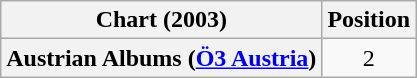<table class="wikitable sortable plainrowheaders" style="text-align:center;">
<tr>
<th scope="col">Chart (2003)</th>
<th scope="col">Position</th>
</tr>
<tr>
<th scope="row">Austrian Albums (<a href='#'>Ö3 Austria</a>)</th>
<td style="text-align:center;">2</td>
</tr>
</table>
